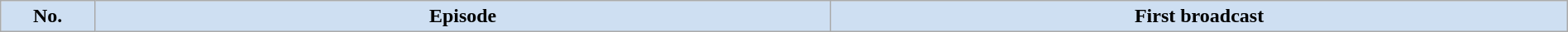<table class="wikitable plainrowheaders" style="width:100%; margin:auto; background:#fff;">
<tr>
<th style="background: #cedff2; width:6%;">No.</th>
<th style="background: #cedff2; width:47%;">Episode</th>
<th style="background: #cedff2; width:47%;">First broadcast<br>



</th>
</tr>
</table>
